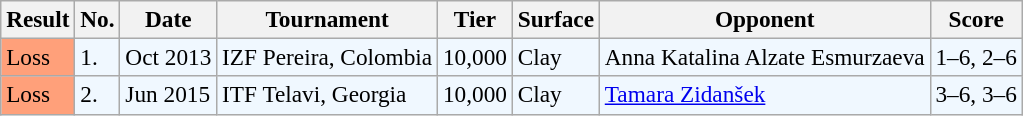<table class="sortable wikitable" style=font-size:97%>
<tr>
<th>Result</th>
<th>No.</th>
<th>Date</th>
<th>Tournament</th>
<th>Tier</th>
<th>Surface</th>
<th>Opponent</th>
<th class="unsortable">Score</th>
</tr>
<tr style="background:#f0f8ff;">
<td style="background:#ffa07a;">Loss</td>
<td>1.</td>
<td>Oct 2013</td>
<td>IZF Pereira, Colombia</td>
<td>10,000</td>
<td>Clay</td>
<td> Anna Katalina Alzate Esmurzaeva</td>
<td>1–6, 2–6</td>
</tr>
<tr style="background:#f0f8ff;">
<td style="background:#ffa07a;">Loss</td>
<td>2.</td>
<td>Jun 2015</td>
<td>ITF Telavi, Georgia</td>
<td>10,000</td>
<td>Clay</td>
<td> <a href='#'>Tamara Zidanšek</a></td>
<td>3–6, 3–6</td>
</tr>
</table>
